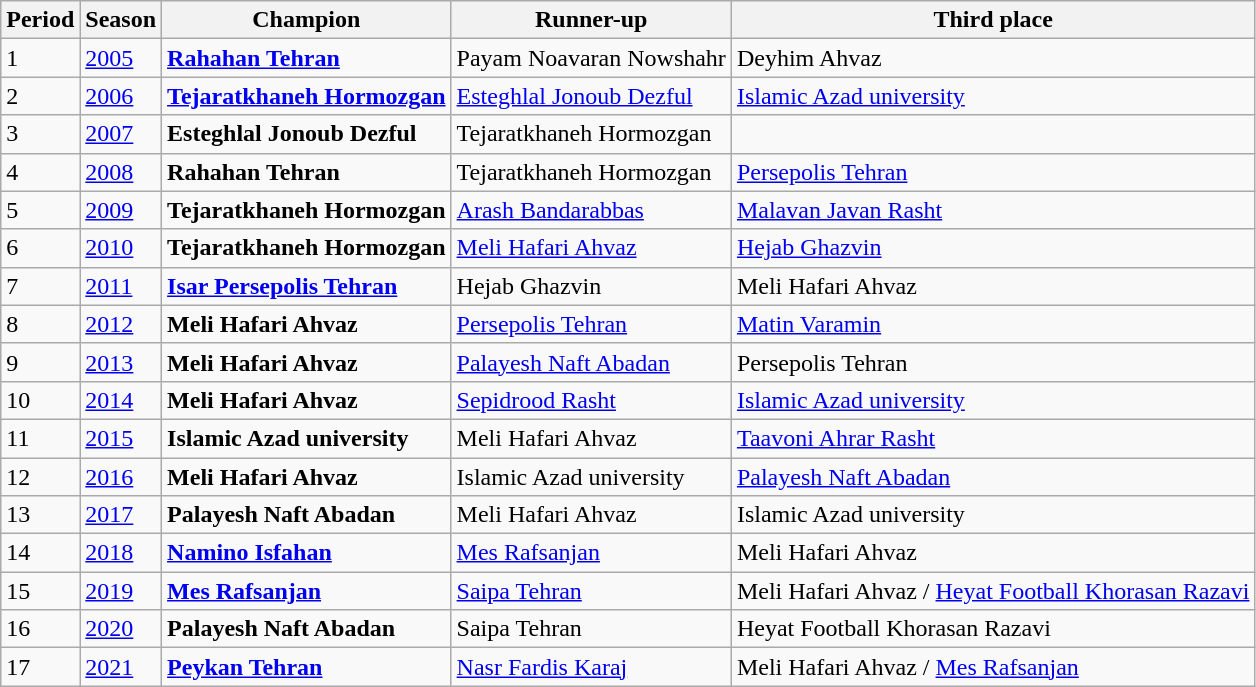<table class="wikitable">
<tr>
<th>Period</th>
<th>Season</th>
<th>Champion</th>
<th>Runner-up</th>
<th>Third place</th>
</tr>
<tr>
<td>1</td>
<td><a href='#'>2005</a></td>
<td><strong><a href='#'>Rahahan Tehran</a></strong></td>
<td>Payam Noavaran Nowshahr</td>
<td>Deyhim Ahvaz</td>
</tr>
<tr>
<td>2</td>
<td><a href='#'>2006</a></td>
<td><strong><a href='#'>Tejaratkhaneh Hormozgan</a></strong></td>
<td><a href='#'>Esteghlal Jonoub Dezful</a></td>
<td><a href='#'>Islamic Azad university</a></td>
</tr>
<tr>
<td>3</td>
<td><a href='#'>2007</a></td>
<td><strong>Esteghlal Jonoub Dezful</strong></td>
<td>Tejaratkhaneh Hormozgan</td>
<td></td>
</tr>
<tr>
<td>4</td>
<td><a href='#'>2008</a></td>
<td><strong>Rahahan Tehran</strong></td>
<td>Tejaratkhaneh Hormozgan</td>
<td><a href='#'>Persepolis Tehran</a></td>
</tr>
<tr>
<td>5</td>
<td><a href='#'>2009</a></td>
<td><strong>Tejaratkhaneh Hormozgan</strong></td>
<td><a href='#'>Arash Bandarabbas</a></td>
<td><a href='#'>Malavan Javan Rasht</a></td>
</tr>
<tr>
<td>6</td>
<td><a href='#'>2010</a></td>
<td><strong>Tejaratkhaneh Hormozgan</strong></td>
<td><a href='#'>Meli Hafari Ahvaz</a></td>
<td><a href='#'>Hejab Ghazvin</a></td>
</tr>
<tr>
<td>7</td>
<td><a href='#'>2011</a></td>
<td><strong><a href='#'>Isar Persepolis Tehran</a></strong></td>
<td>Hejab Ghazvin</td>
<td>Meli Hafari Ahvaz</td>
</tr>
<tr>
<td>8</td>
<td><a href='#'>2012</a></td>
<td><strong>Meli Hafari Ahvaz</strong></td>
<td><a href='#'>Persepolis Tehran</a></td>
<td><a href='#'>Matin Varamin</a></td>
</tr>
<tr>
<td>9</td>
<td><a href='#'>2013</a></td>
<td><strong>Meli Hafari Ahvaz</strong></td>
<td><a href='#'>Palayesh Naft Abadan</a></td>
<td>Persepolis Tehran</td>
</tr>
<tr>
<td>10</td>
<td><a href='#'>2014</a></td>
<td><strong>Meli Hafari Ahvaz</strong></td>
<td><a href='#'>Sepidrood Rasht</a></td>
<td><a href='#'>Islamic Azad university</a></td>
</tr>
<tr>
<td>11</td>
<td><a href='#'>2015</a></td>
<td><strong>Islamic Azad university</strong></td>
<td>Meli Hafari Ahvaz</td>
<td><a href='#'>Taavoni Ahrar Rasht</a></td>
</tr>
<tr>
<td>12</td>
<td><a href='#'>2016</a></td>
<td><strong>Meli Hafari Ahvaz</strong></td>
<td>Islamic Azad university</td>
<td><a href='#'>Palayesh Naft Abadan</a></td>
</tr>
<tr>
<td>13</td>
<td><a href='#'>2017</a></td>
<td><strong>Palayesh Naft Abadan</strong></td>
<td>Meli Hafari Ahvaz</td>
<td>Islamic Azad university</td>
</tr>
<tr>
<td>14 </td>
<td><a href='#'>2018</a></td>
<td><strong><a href='#'>Namino Isfahan</a></strong></td>
<td><a href='#'>Mes Rafsanjan</a></td>
<td>Meli Hafari Ahvaz</td>
</tr>
<tr>
<td>15</td>
<td><a href='#'>2019</a></td>
<td><strong><a href='#'>Mes Rafsanjan</a></strong></td>
<td><a href='#'>Saipa Tehran</a></td>
<td>Meli Hafari Ahvaz / <a href='#'>Heyat Football Khorasan Razavi</a></td>
</tr>
<tr>
<td>16</td>
<td><a href='#'>2020</a></td>
<td><strong>Palayesh Naft Abadan</strong></td>
<td>Saipa Tehran</td>
<td>Heyat Football Khorasan Razavi</td>
</tr>
<tr>
<td>17</td>
<td><a href='#'>2021</a></td>
<td><strong><a href='#'>Peykan Tehran</a></strong></td>
<td><a href='#'>Nasr Fardis Karaj</a></td>
<td>Meli Hafari Ahvaz / <a href='#'>Mes Rafsanjan</a></td>
</tr>
</table>
